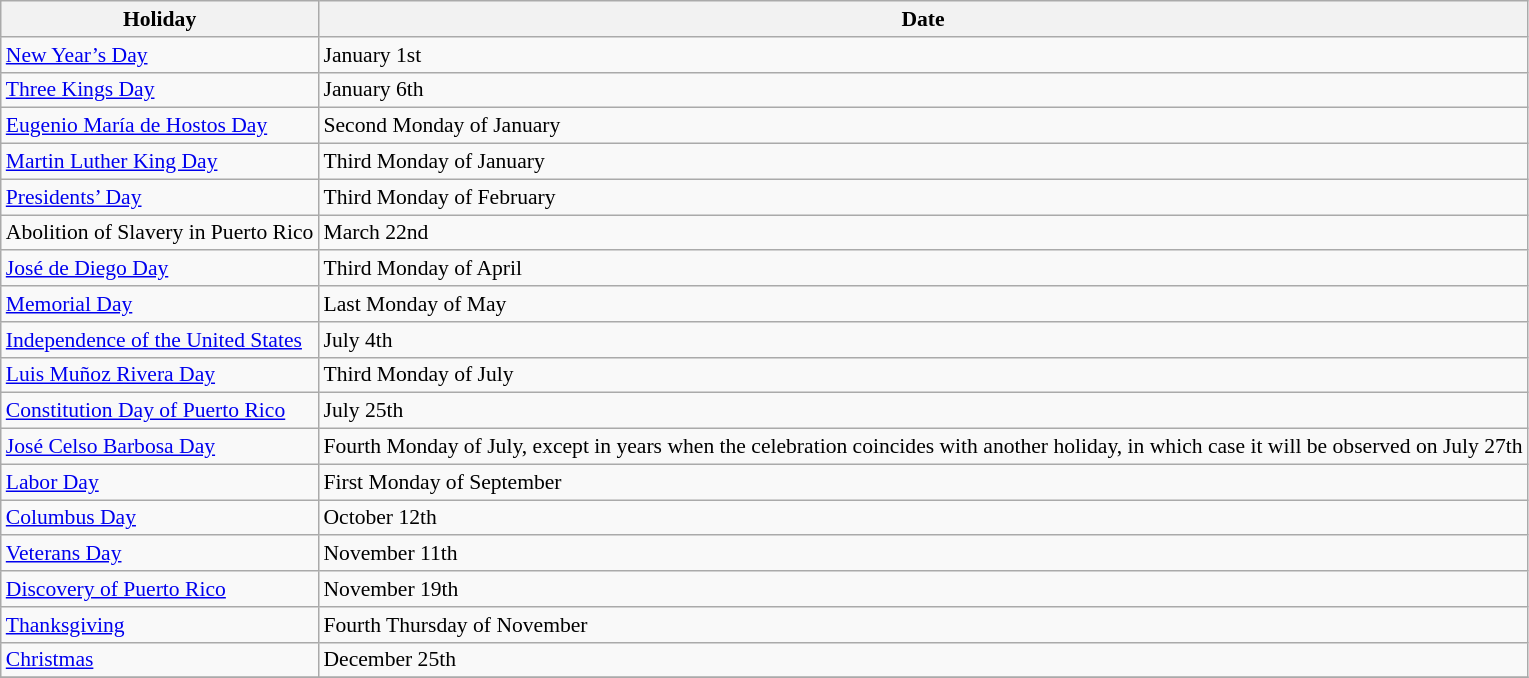<table class="wikitable"style="font-size:90%;">
<tr>
<th>Holiday</th>
<th>Date</th>
</tr>
<tr>
<td><a href='#'>New Year’s Day</a></td>
<td>January 1st</td>
</tr>
<tr>
<td><a href='#'>Three Kings Day</a></td>
<td>January 6th</td>
</tr>
<tr>
<td><a href='#'>Eugenio María de Hostos Day</a></td>
<td>Second Monday of January</td>
</tr>
<tr>
<td><a href='#'>Martin Luther King Day</a></td>
<td>Third Monday of January</td>
</tr>
<tr>
<td><a href='#'>Presidents’ Day</a></td>
<td>Third Monday of February</td>
</tr>
<tr>
<td>Abolition of Slavery in Puerto Rico</td>
<td>March 22nd</td>
</tr>
<tr>
<td><a href='#'>José de Diego Day</a></td>
<td>Third Monday of April</td>
</tr>
<tr>
<td><a href='#'>Memorial Day</a></td>
<td>Last Monday of May</td>
</tr>
<tr>
<td><a href='#'>Independence of the United States</a></td>
<td>July 4th</td>
</tr>
<tr>
<td><a href='#'>Luis Muñoz Rivera Day</a></td>
<td>Third Monday of July</td>
</tr>
<tr>
<td><a href='#'>Constitution Day of Puerto Rico</a></td>
<td>July 25th</td>
</tr>
<tr>
<td><a href='#'>José Celso Barbosa Day</a></td>
<td>Fourth Monday of July, except in years when the celebration coincides with another holiday, in which case it will be observed on July 27th</td>
</tr>
<tr>
<td><a href='#'>Labor Day</a></td>
<td>First Monday of September</td>
</tr>
<tr>
<td><a href='#'>Columbus Day</a></td>
<td>October 12th</td>
</tr>
<tr>
<td><a href='#'>Veterans Day</a></td>
<td>November 11th</td>
</tr>
<tr>
<td><a href='#'>Discovery of Puerto Rico</a></td>
<td>November 19th</td>
</tr>
<tr>
<td><a href='#'>Thanksgiving</a></td>
<td>Fourth Thursday of November</td>
</tr>
<tr>
<td><a href='#'>Christmas</a></td>
<td>December 25th</td>
</tr>
<tr>
</tr>
</table>
